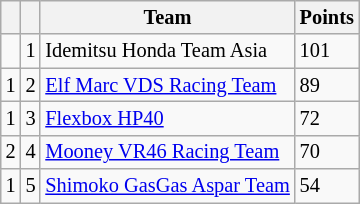<table class="wikitable" style="font-size: 85%;">
<tr>
<th></th>
<th></th>
<th>Team</th>
<th>Points</th>
</tr>
<tr>
<td></td>
<td align=center>1</td>
<td> Idemitsu Honda Team Asia</td>
<td align=left>101</td>
</tr>
<tr>
<td> 1</td>
<td align=center>2</td>
<td> <a href='#'>Elf Marc VDS Racing Team</a></td>
<td align=left>89</td>
</tr>
<tr>
<td> 1</td>
<td align=center>3</td>
<td> <a href='#'>Flexbox HP40</a></td>
<td align=left>72</td>
</tr>
<tr>
<td> 2</td>
<td align=center>4</td>
<td> <a href='#'>Mooney VR46 Racing Team</a></td>
<td align=left>70</td>
</tr>
<tr>
<td> 1</td>
<td align=center>5</td>
<td> <a href='#'>Shimoko GasGas Aspar Team</a></td>
<td align=left>54</td>
</tr>
</table>
